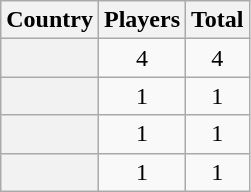<table class="sortable wikitable plainrowheaders" style="text-align:center">
<tr>
<th scope="col">Country</th>
<th scope="col">Players</th>
<th scope="col">Total</th>
</tr>
<tr>
<th scope="row"></th>
<td>4</td>
<td>4</td>
</tr>
<tr>
<th scope="row"></th>
<td>1</td>
<td>1</td>
</tr>
<tr>
<th scope="row"></th>
<td>1</td>
<td>1</td>
</tr>
<tr>
<th scope="row"></th>
<td>1</td>
<td>1</td>
</tr>
</table>
